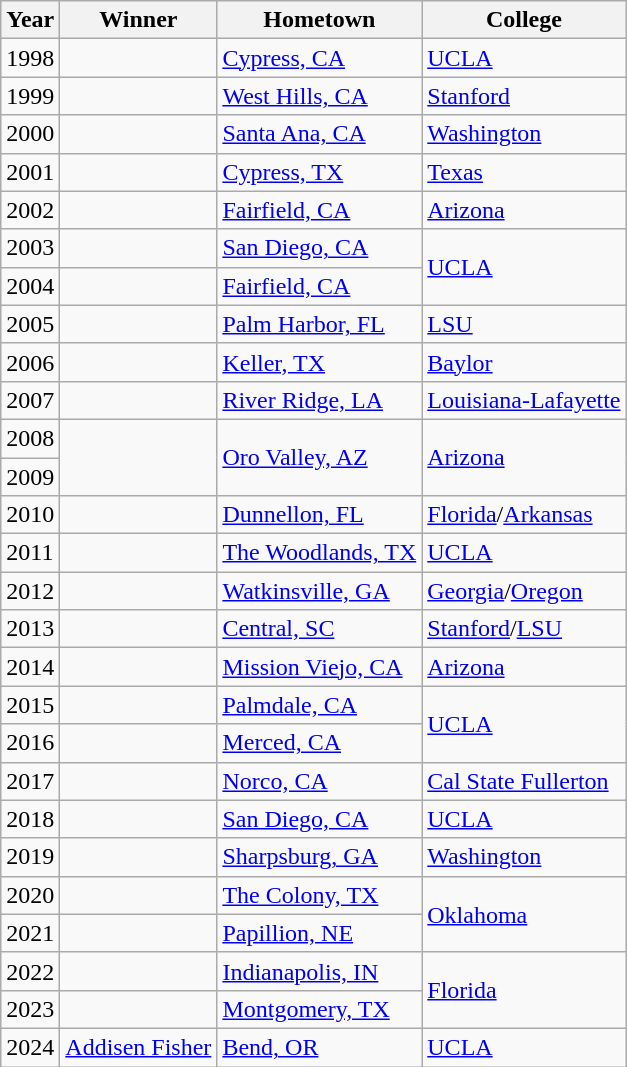<table class="wikitable sortable">
<tr>
<th>Year</th>
<th>Winner</th>
<th>Hometown</th>
<th>College</th>
</tr>
<tr>
<td>1998</td>
<td></td>
<td><a href='#'>Cypress, CA</a></td>
<td><a href='#'>UCLA</a></td>
</tr>
<tr>
<td>1999</td>
<td></td>
<td><a href='#'>West Hills, CA</a></td>
<td><a href='#'>Stanford</a></td>
</tr>
<tr>
<td>2000</td>
<td></td>
<td><a href='#'>Santa Ana, CA</a></td>
<td><a href='#'>Washington</a></td>
</tr>
<tr>
<td>2001</td>
<td></td>
<td><a href='#'>Cypress, TX</a></td>
<td><a href='#'>Texas</a></td>
</tr>
<tr>
<td>2002</td>
<td></td>
<td><a href='#'>Fairfield, CA</a></td>
<td><a href='#'>Arizona</a></td>
</tr>
<tr>
<td>2003</td>
<td></td>
<td><a href='#'>San Diego, CA</a></td>
<td rowspan="2"><a href='#'>UCLA</a></td>
</tr>
<tr>
<td>2004</td>
<td></td>
<td><a href='#'>Fairfield, CA</a></td>
</tr>
<tr>
<td>2005</td>
<td></td>
<td><a href='#'>Palm Harbor, FL</a></td>
<td><a href='#'>LSU</a></td>
</tr>
<tr>
<td>2006</td>
<td></td>
<td><a href='#'>Keller, TX</a></td>
<td><a href='#'>Baylor</a></td>
</tr>
<tr>
<td>2007</td>
<td></td>
<td><a href='#'>River Ridge, LA</a></td>
<td><a href='#'>Louisiana-Lafayette</a></td>
</tr>
<tr>
<td>2008</td>
<td rowspan="2"></td>
<td rowspan="2"><a href='#'>Oro Valley, AZ</a></td>
<td rowspan="2"><a href='#'>Arizona</a></td>
</tr>
<tr>
<td>2009</td>
</tr>
<tr>
<td>2010</td>
<td></td>
<td><a href='#'>Dunnellon, FL</a></td>
<td><a href='#'>Florida</a>/<a href='#'>Arkansas</a></td>
</tr>
<tr>
<td>2011</td>
<td></td>
<td><a href='#'>The Woodlands, TX</a></td>
<td><a href='#'>UCLA</a></td>
</tr>
<tr>
<td>2012</td>
<td></td>
<td><a href='#'>Watkinsville, GA</a></td>
<td><a href='#'>Georgia</a>/<a href='#'>Oregon</a></td>
</tr>
<tr>
<td>2013</td>
<td></td>
<td><a href='#'>Central, SC</a></td>
<td><a href='#'>Stanford</a>/<a href='#'>LSU</a></td>
</tr>
<tr>
<td>2014</td>
<td></td>
<td><a href='#'>Mission Viejo, CA</a></td>
<td><a href='#'>Arizona</a></td>
</tr>
<tr>
<td>2015</td>
<td></td>
<td><a href='#'>Palmdale, CA</a></td>
<td rowspan="2"><a href='#'>UCLA</a></td>
</tr>
<tr>
<td>2016</td>
<td></td>
<td><a href='#'>Merced, CA</a></td>
</tr>
<tr>
<td>2017</td>
<td></td>
<td><a href='#'>Norco, CA</a></td>
<td><a href='#'>Cal State Fullerton</a></td>
</tr>
<tr>
<td>2018</td>
<td></td>
<td><a href='#'>San Diego, CA</a></td>
<td><a href='#'>UCLA</a></td>
</tr>
<tr>
<td>2019</td>
<td></td>
<td><a href='#'>Sharpsburg, GA</a></td>
<td><a href='#'>Washington</a></td>
</tr>
<tr>
<td>2020</td>
<td></td>
<td><a href='#'>The Colony, TX</a></td>
<td rowspan="2"><a href='#'>Oklahoma</a></td>
</tr>
<tr>
<td>2021</td>
<td></td>
<td><a href='#'>Papillion, NE</a></td>
</tr>
<tr>
<td>2022</td>
<td></td>
<td><a href='#'>Indianapolis, IN</a></td>
<td rowspan="2"><a href='#'>Florida</a></td>
</tr>
<tr>
<td>2023</td>
<td></td>
<td><a href='#'>Montgomery, TX</a></td>
</tr>
<tr>
<td>2024</td>
<td><a href='#'>Addisen Fisher</a></td>
<td><a href='#'>Bend, OR</a></td>
<td><a href='#'>UCLA</a></td>
</tr>
</table>
